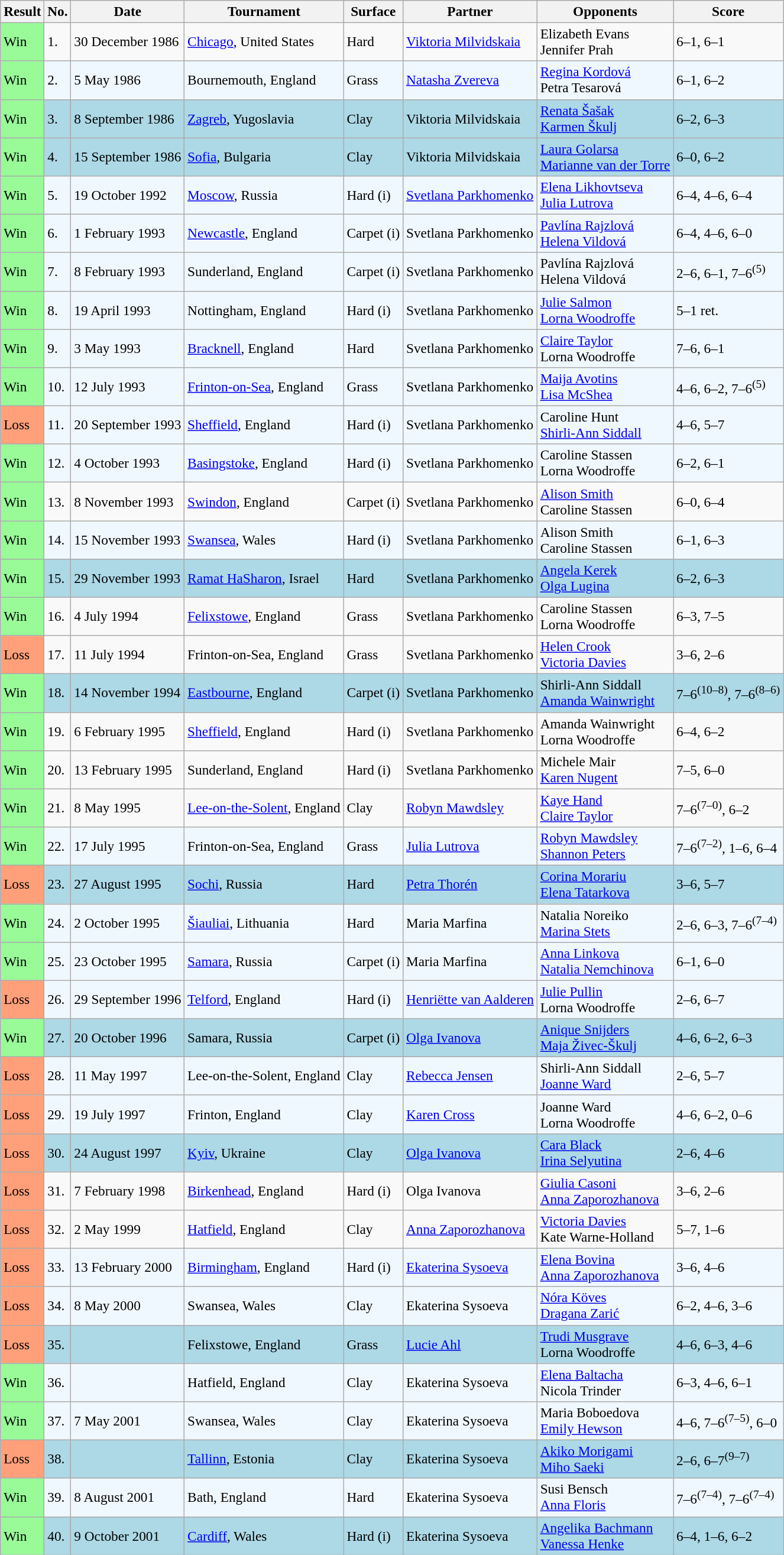<table class="sortable wikitable" style="font-size:97%;">
<tr>
<th>Result</th>
<th>No.</th>
<th>Date</th>
<th>Tournament</th>
<th>Surface</th>
<th>Partner</th>
<th>Opponents</th>
<th>Score</th>
</tr>
<tr>
<td style="background:#98fb98;">Win</td>
<td>1.</td>
<td>30 December 1986</td>
<td><a href='#'>Chicago</a>, United States</td>
<td>Hard</td>
<td> <a href='#'>Viktoria Milvidskaia</a></td>
<td> Elizabeth Evans <br>  Jennifer Prah</td>
<td>6–1, 6–1</td>
</tr>
<tr style="background:#f0f8ff;">
<td style="background:#98fb98;">Win</td>
<td>2.</td>
<td>5 May 1986</td>
<td>Bournemouth, England</td>
<td>Grass</td>
<td> <a href='#'>Natasha Zvereva</a></td>
<td> <a href='#'>Regina Kordová</a> <br>  Petra Tesarová</td>
<td>6–1, 6–2</td>
</tr>
<tr style="background:lightblue;">
<td style="background:#98fb98;">Win</td>
<td>3.</td>
<td>8 September 1986</td>
<td><a href='#'>Zagreb</a>, Yugoslavia</td>
<td>Clay</td>
<td> Viktoria Milvidskaia</td>
<td> <a href='#'>Renata Šašak</a> <br>  <a href='#'>Karmen Škulj</a></td>
<td>6–2, 6–3</td>
</tr>
<tr style="background:lightblue;">
<td style="background:#98fb98;">Win</td>
<td>4.</td>
<td>15 September 1986</td>
<td><a href='#'>Sofia</a>, Bulgaria</td>
<td>Clay</td>
<td> Viktoria Milvidskaia</td>
<td> <a href='#'>Laura Golarsa</a> <br>  <a href='#'>Marianne van der Torre</a></td>
<td>6–0, 6–2</td>
</tr>
<tr style="background:#f0f8ff;">
<td style="background:#98fb98;">Win</td>
<td>5.</td>
<td>19 October 1992</td>
<td><a href='#'>Moscow</a>, Russia</td>
<td>Hard (i)</td>
<td> <a href='#'>Svetlana Parkhomenko</a></td>
<td> <a href='#'>Elena Likhovtseva</a> <br>  <a href='#'>Julia Lutrova</a></td>
<td>6–4, 4–6, 6–4</td>
</tr>
<tr style="background:#f0f8ff;">
<td style="background:#98fb98;">Win</td>
<td>6.</td>
<td>1 February 1993</td>
<td><a href='#'>Newcastle</a>, England</td>
<td>Carpet (i)</td>
<td> Svetlana Parkhomenko</td>
<td> <a href='#'>Pavlína Rajzlová</a> <br>  <a href='#'>Helena Vildová</a></td>
<td>6–4, 4–6, 6–0</td>
</tr>
<tr style="background:#f0f8ff;">
<td style="background:#98fb98;">Win</td>
<td>7.</td>
<td>8 February 1993</td>
<td>Sunderland, England</td>
<td>Carpet (i)</td>
<td> Svetlana Parkhomenko</td>
<td> Pavlína Rajzlová <br>  Helena Vildová</td>
<td>2–6, 6–1, 7–6<sup>(5)</sup></td>
</tr>
<tr style="background:#f0f8ff;">
<td style="background:#98fb98;">Win</td>
<td>8.</td>
<td>19 April 1993</td>
<td>Nottingham, England</td>
<td>Hard (i)</td>
<td> Svetlana Parkhomenko</td>
<td> <a href='#'>Julie Salmon</a> <br>  <a href='#'>Lorna Woodroffe</a></td>
<td>5–1 ret.</td>
</tr>
<tr style="background:#f0f8ff;">
<td style="background:#98fb98;">Win</td>
<td>9.</td>
<td>3 May 1993</td>
<td><a href='#'>Bracknell</a>, England</td>
<td>Hard</td>
<td> Svetlana Parkhomenko</td>
<td> <a href='#'>Claire Taylor</a> <br>  Lorna Woodroffe</td>
<td>7–6, 6–1</td>
</tr>
<tr style="background:#f0f8ff;">
<td style="background:#98fb98;">Win</td>
<td>10.</td>
<td>12 July 1993</td>
<td><a href='#'>Frinton-on-Sea</a>, England</td>
<td>Grass</td>
<td> Svetlana Parkhomenko</td>
<td> <a href='#'>Maija Avotins</a> <br>  <a href='#'>Lisa McShea</a></td>
<td>4–6, 6–2, 7–6<sup>(5)</sup></td>
</tr>
<tr style="background:#f0f8ff;">
<td style="background:#ffa07a;">Loss</td>
<td>11.</td>
<td>20 September 1993</td>
<td><a href='#'>Sheffield</a>, England</td>
<td>Hard (i)</td>
<td> Svetlana Parkhomenko</td>
<td> Caroline Hunt <br>  <a href='#'>Shirli-Ann Siddall</a></td>
<td>4–6, 5–7</td>
</tr>
<tr style="background:#f0f8ff;">
<td style="background:#98fb98;">Win</td>
<td>12.</td>
<td>4 October 1993</td>
<td><a href='#'>Basingstoke</a>, England</td>
<td>Hard (i)</td>
<td> Svetlana Parkhomenko</td>
<td> Caroline Stassen <br>  Lorna Woodroffe</td>
<td>6–2, 6–1</td>
</tr>
<tr>
<td style="background:#98fb98;">Win</td>
<td>13.</td>
<td>8 November 1993</td>
<td><a href='#'>Swindon</a>, England</td>
<td>Carpet (i)</td>
<td> Svetlana Parkhomenko</td>
<td> <a href='#'>Alison Smith</a> <br>  Caroline Stassen</td>
<td>6–0, 6–4</td>
</tr>
<tr style="background:#f0f8ff;">
<td style="background:#98fb98;">Win</td>
<td>14.</td>
<td>15 November 1993</td>
<td><a href='#'>Swansea</a>, Wales</td>
<td>Hard (i)</td>
<td> Svetlana Parkhomenko</td>
<td> Alison Smith <br>  Caroline Stassen</td>
<td>6–1, 6–3</td>
</tr>
<tr style="background:lightblue;">
<td style="background:#98fb98;">Win</td>
<td>15.</td>
<td>29 November 1993</td>
<td><a href='#'>Ramat HaSharon</a>, Israel</td>
<td>Hard</td>
<td> Svetlana Parkhomenko</td>
<td> <a href='#'>Angela Kerek</a> <br>  <a href='#'>Olga Lugina</a></td>
<td>6–2, 6–3</td>
</tr>
<tr>
<td style="background:#98fb98;">Win</td>
<td>16.</td>
<td>4 July 1994</td>
<td><a href='#'>Felixstowe</a>, England</td>
<td>Grass</td>
<td> Svetlana Parkhomenko</td>
<td> Caroline Stassen <br>  Lorna Woodroffe</td>
<td>6–3, 7–5</td>
</tr>
<tr>
<td style="background:#ffa07a;">Loss</td>
<td>17.</td>
<td>11 July 1994</td>
<td>Frinton-on-Sea, England</td>
<td>Grass</td>
<td> Svetlana Parkhomenko</td>
<td> <a href='#'>Helen Crook</a> <br>  <a href='#'>Victoria Davies</a></td>
<td>3–6, 2–6</td>
</tr>
<tr style="background:lightblue;">
<td style="background:#98fb98;">Win</td>
<td>18.</td>
<td>14 November 1994</td>
<td><a href='#'>Eastbourne</a>, England</td>
<td>Carpet (i)</td>
<td> Svetlana Parkhomenko</td>
<td> Shirli-Ann Siddall <br>  <a href='#'>Amanda Wainwright</a></td>
<td>7–6<sup>(10–8)</sup>, 7–6<sup>(8–6)</sup></td>
</tr>
<tr>
<td style="background:#98fb98;">Win</td>
<td>19.</td>
<td>6 February 1995</td>
<td><a href='#'>Sheffield</a>, England</td>
<td>Hard (i)</td>
<td> Svetlana Parkhomenko</td>
<td> Amanda Wainwright <br>  Lorna Woodroffe</td>
<td>6–4, 6–2</td>
</tr>
<tr>
<td style="background:#98fb98;">Win</td>
<td>20.</td>
<td>13 February 1995</td>
<td>Sunderland, England</td>
<td>Hard (i)</td>
<td> Svetlana Parkhomenko</td>
<td> Michele Mair <br>  <a href='#'>Karen Nugent</a></td>
<td>7–5, 6–0</td>
</tr>
<tr>
<td style="background:#98fb98;">Win</td>
<td>21.</td>
<td>8 May 1995</td>
<td><a href='#'>Lee-on-the-Solent</a>, England</td>
<td>Clay</td>
<td> <a href='#'>Robyn Mawdsley</a></td>
<td> <a href='#'>Kaye Hand</a> <br>  <a href='#'>Claire Taylor</a></td>
<td>7–6<sup>(7–0)</sup>, 6–2</td>
</tr>
<tr style="background:#f0f8ff;">
<td style="background:#98fb98;">Win</td>
<td>22.</td>
<td>17 July 1995</td>
<td>Frinton-on-Sea, England</td>
<td>Grass</td>
<td> <a href='#'>Julia Lutrova</a></td>
<td> <a href='#'>Robyn Mawdsley</a> <br>  <a href='#'>Shannon Peters</a></td>
<td>7–6<sup>(7–2)</sup>, 1–6, 6–4</td>
</tr>
<tr style="background:lightblue;">
<td style="background:#ffa07a;">Loss</td>
<td>23.</td>
<td>27 August 1995</td>
<td><a href='#'>Sochi</a>, Russia</td>
<td>Hard</td>
<td> <a href='#'>Petra Thorén</a></td>
<td> <a href='#'>Corina Morariu</a> <br>  <a href='#'>Elena Tatarkova</a></td>
<td>3–6, 5–7</td>
</tr>
<tr style="background:#f0f8ff;">
<td style="background:#98fb98;">Win</td>
<td>24.</td>
<td>2 October 1995</td>
<td><a href='#'>Šiauliai</a>, Lithuania</td>
<td>Hard</td>
<td> Maria Marfina</td>
<td> Natalia Noreiko <br>  <a href='#'>Marina Stets</a></td>
<td>2–6, 6–3, 7–6<sup>(7–4)</sup></td>
</tr>
<tr style="background:#f0f8ff;">
<td style="background:#98fb98;">Win</td>
<td>25.</td>
<td>23 October 1995</td>
<td><a href='#'>Samara</a>, Russia</td>
<td>Carpet (i)</td>
<td> Maria Marfina</td>
<td> <a href='#'>Anna Linkova</a> <br>  <a href='#'>Natalia Nemchinova</a></td>
<td>6–1, 6–0</td>
</tr>
<tr style="background:#f0f8ff;">
<td style="background:#ffa07a;">Loss</td>
<td>26.</td>
<td>29 September 1996</td>
<td><a href='#'>Telford</a>, England</td>
<td>Hard (i)</td>
<td> <a href='#'>Henriëtte van Aalderen</a></td>
<td> <a href='#'>Julie Pullin</a> <br>  Lorna Woodroffe</td>
<td>2–6, 6–7</td>
</tr>
<tr style="background:lightblue;">
<td style="background:#98fb98;">Win</td>
<td>27.</td>
<td>20 October 1996</td>
<td>Samara, Russia</td>
<td>Carpet (i)</td>
<td> <a href='#'>Olga Ivanova</a></td>
<td> <a href='#'>Anique Snijders</a> <br>  <a href='#'>Maja Živec-Škulj</a></td>
<td>4–6, 6–2, 6–3</td>
</tr>
<tr style="background:#f0f8ff;">
<td style="background:#ffa07a;">Loss</td>
<td>28.</td>
<td>11 May 1997</td>
<td>Lee-on-the-Solent, England</td>
<td>Clay</td>
<td> <a href='#'>Rebecca Jensen</a></td>
<td> Shirli-Ann Siddall <br>  <a href='#'>Joanne Ward</a></td>
<td>2–6, 5–7</td>
</tr>
<tr style="background:#f0f8ff;">
<td style="background:#ffa07a;">Loss</td>
<td>29.</td>
<td>19 July 1997</td>
<td>Frinton, England</td>
<td>Clay</td>
<td> <a href='#'>Karen Cross</a></td>
<td> Joanne Ward <br>  Lorna Woodroffe</td>
<td>4–6, 6–2, 0–6</td>
</tr>
<tr style="background:lightblue;">
<td style="background:#ffa07a;">Loss</td>
<td>30.</td>
<td>24 August 1997</td>
<td><a href='#'>Kyiv</a>, Ukraine</td>
<td>Clay</td>
<td> <a href='#'>Olga Ivanova</a></td>
<td> <a href='#'>Cara Black</a> <br>  <a href='#'>Irina Selyutina</a></td>
<td>2–6, 4–6</td>
</tr>
<tr>
<td style="background:#ffa07a;">Loss</td>
<td>31.</td>
<td>7 February 1998</td>
<td><a href='#'>Birkenhead</a>, England</td>
<td>Hard (i)</td>
<td> Olga Ivanova</td>
<td> <a href='#'>Giulia Casoni</a> <br>  <a href='#'>Anna Zaporozhanova</a></td>
<td>3–6, 2–6</td>
</tr>
<tr>
<td style="background:#ffa07a;">Loss</td>
<td>32.</td>
<td>2 May 1999</td>
<td><a href='#'>Hatfield</a>, England</td>
<td>Clay</td>
<td> <a href='#'>Anna Zaporozhanova</a></td>
<td> <a href='#'>Victoria Davies</a> <br>  Kate Warne-Holland</td>
<td>5–7, 1–6</td>
</tr>
<tr style="background:#f0f8ff;">
<td style="background:#ffa07a;">Loss</td>
<td>33.</td>
<td>13 February 2000</td>
<td><a href='#'>Birmingham</a>, England</td>
<td>Hard (i)</td>
<td> <a href='#'>Ekaterina Sysoeva</a></td>
<td> <a href='#'>Elena Bovina</a> <br>  <a href='#'>Anna Zaporozhanova</a></td>
<td>3–6, 4–6</td>
</tr>
<tr style="background:#f0f8ff;">
<td style="background:#ffa07a;">Loss</td>
<td>34.</td>
<td>8 May 2000</td>
<td>Swansea, Wales</td>
<td>Clay</td>
<td> Ekaterina Sysoeva</td>
<td> <a href='#'>Nóra Köves</a> <br>  <a href='#'>Dragana Zarić</a></td>
<td>6–2, 4–6, 3–6</td>
</tr>
<tr style="background:lightblue;">
<td style="background:#ffa07a;">Loss</td>
<td>35.</td>
<td></td>
<td>Felixstowe, England</td>
<td>Grass</td>
<td> <a href='#'>Lucie Ahl</a></td>
<td> <a href='#'>Trudi Musgrave</a> <br>  Lorna Woodroffe</td>
<td>4–6, 6–3, 4–6</td>
</tr>
<tr style="background:#f0f8ff;">
<td style="background:#98fb98;">Win</td>
<td>36.</td>
<td></td>
<td>Hatfield, England</td>
<td>Clay</td>
<td> Ekaterina Sysoeva</td>
<td> <a href='#'>Elena Baltacha</a> <br>  Nicola Trinder</td>
<td>6–3, 4–6, 6–1</td>
</tr>
<tr style="background:#f0f8ff;">
<td style="background:#98fb98;">Win</td>
<td>37.</td>
<td>7 May 2001</td>
<td>Swansea, Wales</td>
<td>Clay</td>
<td> Ekaterina Sysoeva</td>
<td> Maria Boboedova <br>  <a href='#'>Emily Hewson</a></td>
<td>4–6, 7–6<sup>(7–5)</sup>, 6–0</td>
</tr>
<tr style="background:lightblue;">
<td style="background:#ffa07a;">Loss</td>
<td>38.</td>
<td></td>
<td><a href='#'>Tallinn</a>, Estonia</td>
<td>Clay</td>
<td> Ekaterina Sysoeva</td>
<td> <a href='#'>Akiko Morigami</a> <br>  <a href='#'>Miho Saeki</a></td>
<td>2–6, 6–7<sup>(9–7)</sup></td>
</tr>
<tr style="background:#f0f8ff;">
<td style="background:#98fb98;">Win</td>
<td>39.</td>
<td>8 August 2001</td>
<td>Bath, England</td>
<td>Hard</td>
<td> Ekaterina Sysoeva</td>
<td> Susi Bensch <br>  <a href='#'>Anna Floris</a></td>
<td>7–6<sup>(7–4)</sup>, 7–6<sup>(7–4)</sup></td>
</tr>
<tr style="background:lightblue;">
<td style="background:#98fb98;">Win</td>
<td>40.</td>
<td>9 October 2001</td>
<td><a href='#'>Cardiff</a>, Wales</td>
<td>Hard (i)</td>
<td> Ekaterina Sysoeva</td>
<td> <a href='#'>Angelika Bachmann</a> <br>  <a href='#'>Vanessa Henke</a></td>
<td>6–4, 1–6, 6–2</td>
</tr>
</table>
